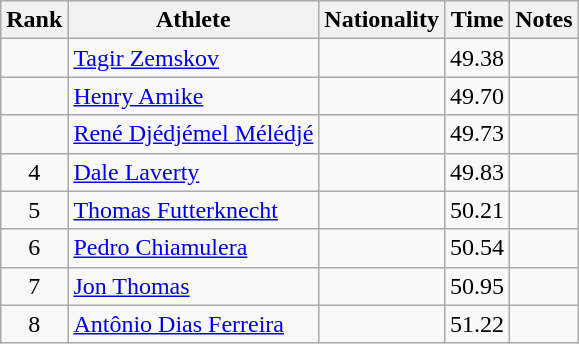<table class="wikitable sortable" style="text-align:center">
<tr>
<th>Rank</th>
<th>Athlete</th>
<th>Nationality</th>
<th>Time</th>
<th>Notes</th>
</tr>
<tr>
<td></td>
<td align=left><a href='#'>Tagir Zemskov</a></td>
<td align=left></td>
<td>49.38</td>
<td></td>
</tr>
<tr>
<td></td>
<td align=left><a href='#'>Henry Amike</a></td>
<td align=left></td>
<td>49.70</td>
<td></td>
</tr>
<tr>
<td></td>
<td align=left><a href='#'>René Djédjémel Mélédjé</a></td>
<td align=left></td>
<td>49.73</td>
<td></td>
</tr>
<tr>
<td>4</td>
<td align=left><a href='#'>Dale Laverty</a></td>
<td align=left></td>
<td>49.83</td>
<td></td>
</tr>
<tr>
<td>5</td>
<td align=left><a href='#'>Thomas Futterknecht</a></td>
<td align=left></td>
<td>50.21</td>
<td></td>
</tr>
<tr>
<td>6</td>
<td align=left><a href='#'>Pedro Chiamulera</a></td>
<td align=left></td>
<td>50.54</td>
<td></td>
</tr>
<tr>
<td>7</td>
<td align=left><a href='#'>Jon Thomas</a></td>
<td align=left></td>
<td>50.95</td>
<td></td>
</tr>
<tr>
<td>8</td>
<td align=left><a href='#'>Antônio Dias Ferreira</a></td>
<td align=left></td>
<td>51.22</td>
<td></td>
</tr>
</table>
